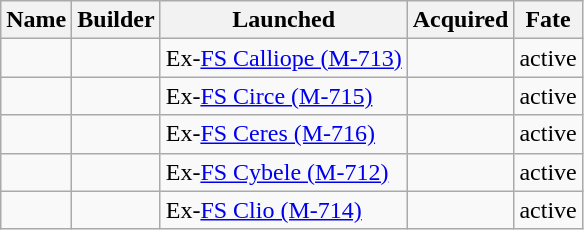<table class="wikitable">
<tr>
<th>Name</th>
<th>Builder</th>
<th>Launched</th>
<th>Acquired</th>
<th>Fate</th>
</tr>
<tr>
<td></td>
<td></td>
<td>Ex-<a href='#'>FS Calliope (M-713)</a></td>
<td></td>
<td>active</td>
</tr>
<tr>
<td></td>
<td></td>
<td>Ex-<a href='#'>FS Circe (M-715)</a></td>
<td></td>
<td>active</td>
</tr>
<tr>
<td></td>
<td></td>
<td>Ex-<a href='#'>FS Ceres (M-716)</a></td>
<td></td>
<td>active</td>
</tr>
<tr>
<td></td>
<td></td>
<td>Ex-<a href='#'>FS Cybele (M-712)</a></td>
<td></td>
<td>active</td>
</tr>
<tr>
<td></td>
<td></td>
<td>Ex-<a href='#'>FS Clio (M-714)</a></td>
<td></td>
<td>active</td>
</tr>
</table>
